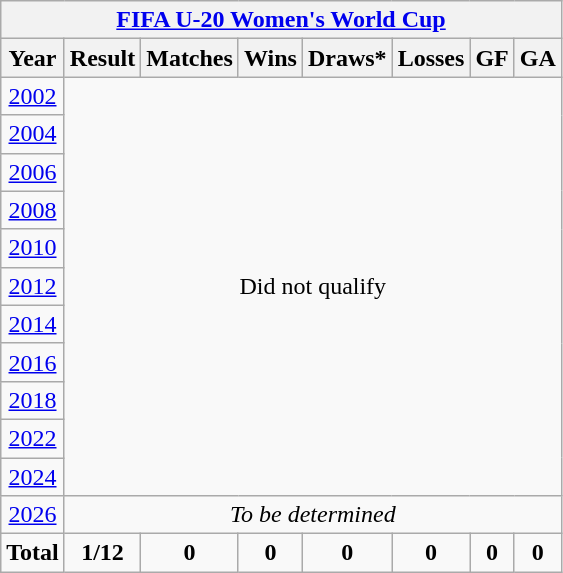<table class="wikitable" style="text-align: center;">
<tr>
<th colspan=10><a href='#'>FIFA U-20 Women's World Cup</a></th>
</tr>
<tr>
<th>Year</th>
<th>Result</th>
<th>Matches</th>
<th>Wins</th>
<th>Draws*</th>
<th>Losses</th>
<th>GF</th>
<th>GA</th>
</tr>
<tr>
<td> <a href='#'>2002</a></td>
<td rowspan=11 colspan=7>Did not qualify</td>
</tr>
<tr>
<td> <a href='#'>2004</a></td>
</tr>
<tr>
<td> <a href='#'>2006</a></td>
</tr>
<tr>
<td> <a href='#'>2008</a></td>
</tr>
<tr>
<td> <a href='#'>2010</a></td>
</tr>
<tr>
<td> <a href='#'>2012</a></td>
</tr>
<tr>
<td> <a href='#'>2014</a></td>
</tr>
<tr>
<td> <a href='#'>2016</a></td>
</tr>
<tr>
<td> <a href='#'>2018</a></td>
</tr>
<tr>
<td> <a href='#'>2022</a></td>
</tr>
<tr>
<td> <a href='#'>2024</a></td>
</tr>
<tr>
<td> <a href='#'>2026</a></td>
<td colspan=7><em>To be determined</em></td>
</tr>
<tr>
<td><strong>Total</strong></td>
<td><strong>1/12</strong></td>
<td><strong>0</strong></td>
<td><strong>0</strong></td>
<td><strong>0</strong></td>
<td><strong>0</strong></td>
<td><strong>0</strong></td>
<td><strong>0</strong></td>
</tr>
</table>
